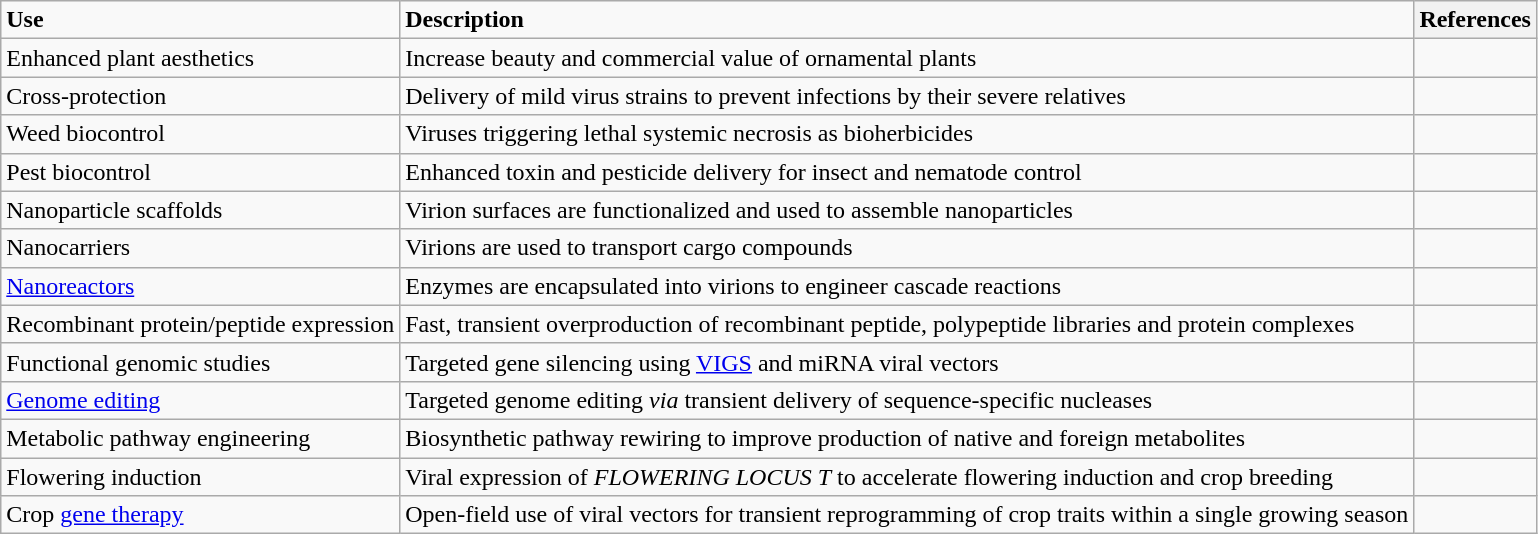<table class="wikitable">
<tr>
<td><strong>Use</strong></td>
<td><strong>Description</strong></td>
<th><strong>References</strong></th>
</tr>
<tr>
<td>Enhanced plant aesthetics</td>
<td>Increase beauty and commercial value of ornamental plants</td>
<td></td>
</tr>
<tr>
<td>Cross‐protection</td>
<td>Delivery of mild virus strains to prevent infections by their severe relatives</td>
<td></td>
</tr>
<tr>
<td>Weed biocontrol</td>
<td>Viruses triggering lethal systemic necrosis as bioherbicides</td>
<td></td>
</tr>
<tr>
<td>Pest biocontrol</td>
<td>Enhanced toxin and pesticide delivery for insect and nematode control</td>
<td></td>
</tr>
<tr>
<td>Nanoparticle scaffolds</td>
<td>Virion surfaces are functionalized and used to assemble nanoparticles</td>
<td></td>
</tr>
<tr>
<td>Nanocarriers</td>
<td>Virions are used to transport cargo compounds</td>
<td></td>
</tr>
<tr>
<td><a href='#'>Nanoreactors</a></td>
<td>Enzymes are encapsulated into virions to engineer cascade reactions</td>
<td></td>
</tr>
<tr>
<td>Recombinant protein/peptide expression</td>
<td>Fast, transient overproduction of recombinant peptide, polypeptide libraries and protein complexes</td>
<td></td>
</tr>
<tr>
<td>Functional genomic studies</td>
<td>Targeted gene silencing using <a href='#'>VIGS</a> and miRNA viral vectors</td>
<td></td>
</tr>
<tr>
<td><a href='#'>Genome editing</a></td>
<td>Targeted genome editing <em>via</em> transient delivery of sequence‐specific nucleases</td>
<td></td>
</tr>
<tr>
<td>Metabolic pathway engineering</td>
<td>Biosynthetic pathway rewiring to improve production of native and foreign metabolites</td>
<td></td>
</tr>
<tr>
<td>Flowering induction</td>
<td>Viral expression of <em>FLOWERING LOCUS T</em> to accelerate flowering induction and crop breeding</td>
<td></td>
</tr>
<tr>
<td>Crop <a href='#'>gene therapy</a></td>
<td>Open‐field use of viral vectors for transient reprogramming of crop traits within a single growing season</td>
<td></td>
</tr>
</table>
